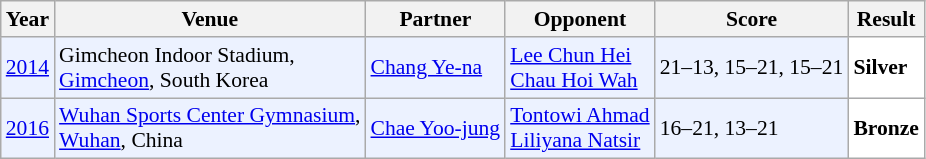<table class="sortable wikitable" style="font-size: 90%;">
<tr>
<th>Year</th>
<th>Venue</th>
<th>Partner</th>
<th>Opponent</th>
<th>Score</th>
<th>Result</th>
</tr>
<tr style="background:#ECF2FF">
<td align="center"><a href='#'>2014</a></td>
<td align="left">Gimcheon Indoor Stadium,<br><a href='#'>Gimcheon</a>, South Korea</td>
<td align="left"> <a href='#'>Chang Ye-na</a></td>
<td align="left"> <a href='#'>Lee Chun Hei</a> <br>  <a href='#'>Chau Hoi Wah</a></td>
<td align="left">21–13, 15–21, 15–21</td>
<td style="text-align:left; background:white"> <strong>Silver</strong></td>
</tr>
<tr style="background:#ECF2FF">
<td align="center"><a href='#'>2016</a></td>
<td align="left"><a href='#'>Wuhan Sports Center Gymnasium</a>,<br><a href='#'>Wuhan</a>, China</td>
<td align="left"> <a href='#'>Chae Yoo-jung</a></td>
<td align="left"> <a href='#'>Tontowi Ahmad</a> <br>  <a href='#'>Liliyana Natsir</a></td>
<td align="left">16–21, 13–21</td>
<td style="text-align:left; background:white"> <strong>Bronze</strong></td>
</tr>
</table>
